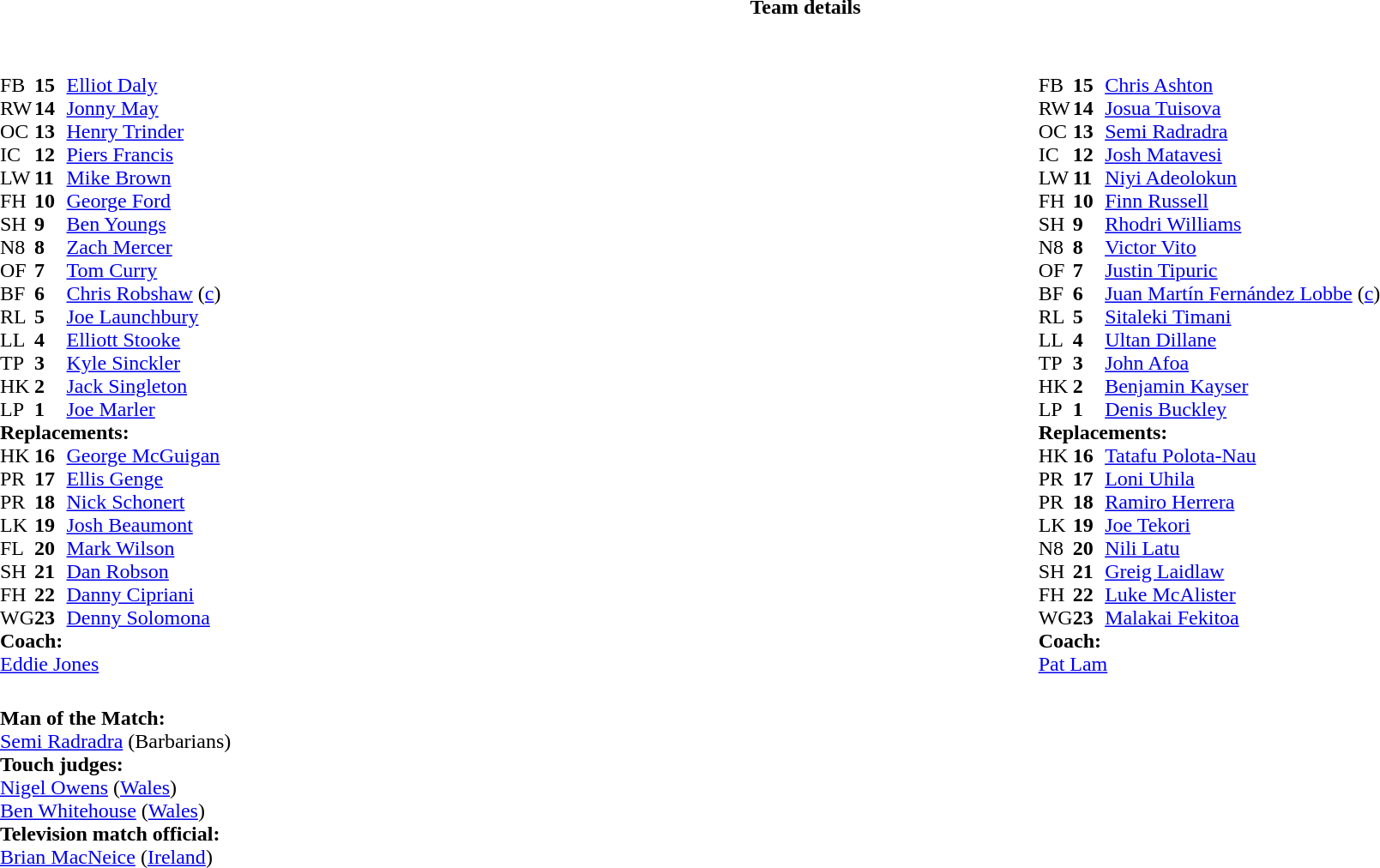<table border="0" style="width:100%;" class="collapsible collapsed">
<tr>
<th>Team details</th>
</tr>
<tr>
<td><br><table style="width:100%;">
<tr>
<td style="vertical-align:top; width:50%;"><br><table style="font-size: 100%" cellspacing="0" cellpadding="0">
<tr>
<th width="25"></th>
<th width="25"></th>
</tr>
<tr>
<td>FB</td>
<td><strong>15</strong></td>
<td><a href='#'>Elliot Daly</a></td>
</tr>
<tr>
<td>RW</td>
<td><strong>14</strong></td>
<td><a href='#'>Jonny May</a></td>
</tr>
<tr>
<td>OC</td>
<td><strong>13</strong></td>
<td><a href='#'>Henry Trinder</a></td>
<td></td>
<td></td>
</tr>
<tr>
<td>IC</td>
<td><strong>12</strong></td>
<td><a href='#'>Piers Francis</a></td>
</tr>
<tr>
<td>LW</td>
<td><strong>11</strong></td>
<td><a href='#'>Mike Brown</a></td>
<td></td>
<td></td>
</tr>
<tr>
<td>FH</td>
<td><strong>10</strong></td>
<td><a href='#'>George Ford</a></td>
</tr>
<tr>
<td>SH</td>
<td><strong>9</strong></td>
<td><a href='#'>Ben Youngs</a></td>
<td></td>
<td></td>
</tr>
<tr>
<td>N8</td>
<td><strong>8</strong></td>
<td><a href='#'>Zach Mercer</a></td>
<td></td>
<td></td>
</tr>
<tr>
<td>OF</td>
<td><strong>7</strong></td>
<td><a href='#'>Tom Curry</a></td>
</tr>
<tr>
<td>BF</td>
<td><strong>6</strong></td>
<td><a href='#'>Chris Robshaw</a> (<a href='#'>c</a>)</td>
</tr>
<tr>
<td>RL</td>
<td><strong>5</strong></td>
<td><a href='#'>Joe Launchbury</a></td>
</tr>
<tr>
<td>LL</td>
<td><strong>4</strong></td>
<td><a href='#'>Elliott Stooke</a></td>
<td></td>
<td></td>
</tr>
<tr>
<td>TP</td>
<td><strong>3</strong></td>
<td><a href='#'>Kyle Sinckler</a></td>
<td></td>
<td></td>
</tr>
<tr>
<td>HK</td>
<td><strong>2</strong></td>
<td><a href='#'>Jack Singleton</a></td>
<td></td>
<td></td>
</tr>
<tr>
<td>LP</td>
<td><strong>1</strong></td>
<td><a href='#'>Joe Marler</a></td>
<td></td>
<td></td>
</tr>
<tr>
<td colspan="3"><strong>Replacements:</strong></td>
</tr>
<tr>
<td>HK</td>
<td><strong>16</strong></td>
<td><a href='#'>George McGuigan</a></td>
<td></td>
<td></td>
</tr>
<tr>
<td>PR</td>
<td><strong>17</strong></td>
<td><a href='#'>Ellis Genge</a></td>
<td></td>
<td></td>
</tr>
<tr>
<td>PR</td>
<td><strong>18</strong></td>
<td><a href='#'>Nick Schonert</a></td>
<td></td>
<td></td>
</tr>
<tr>
<td>LK</td>
<td><strong>19</strong></td>
<td><a href='#'>Josh Beaumont</a></td>
<td></td>
<td></td>
</tr>
<tr>
<td>FL</td>
<td><strong>20</strong></td>
<td><a href='#'>Mark Wilson</a></td>
<td></td>
<td></td>
</tr>
<tr>
<td>SH</td>
<td><strong>21</strong></td>
<td><a href='#'>Dan Robson</a></td>
<td></td>
<td></td>
</tr>
<tr>
<td>FH</td>
<td><strong>22</strong></td>
<td><a href='#'>Danny Cipriani</a></td>
<td></td>
<td></td>
</tr>
<tr>
<td>WG</td>
<td><strong>23</strong></td>
<td><a href='#'>Denny Solomona</a></td>
<td></td>
<td></td>
</tr>
<tr>
<td colspan="3"><strong>Coach:</strong></td>
</tr>
<tr>
<td colspan="4"> <a href='#'>Eddie Jones</a></td>
</tr>
</table>
</td>
<td style="vertical-align:top; width:50%;"><br><table cellspacing="0" cellpadding="0" style="font-size:100%; margin:auto;">
<tr>
<th width="25"></th>
<th width="25"></th>
</tr>
<tr>
<td>FB</td>
<td><strong>15</strong></td>
<td> <a href='#'>Chris Ashton</a></td>
</tr>
<tr>
<td>RW</td>
<td><strong>14</strong></td>
<td> <a href='#'>Josua Tuisova</a></td>
</tr>
<tr>
<td>OC</td>
<td><strong>13</strong></td>
<td> <a href='#'>Semi Radradra</a></td>
</tr>
<tr>
<td>IC</td>
<td><strong>12</strong></td>
<td> <a href='#'>Josh Matavesi</a></td>
<td></td>
<td></td>
</tr>
<tr>
<td>LW</td>
<td><strong>11</strong></td>
<td> <a href='#'>Niyi Adeolokun</a></td>
</tr>
<tr>
<td>FH</td>
<td><strong>10</strong></td>
<td> <a href='#'>Finn Russell</a></td>
<td></td>
<td></td>
</tr>
<tr>
<td>SH</td>
<td><strong>9</strong></td>
<td> <a href='#'>Rhodri Williams</a></td>
<td></td>
<td></td>
</tr>
<tr>
<td>N8</td>
<td><strong>8</strong></td>
<td> <a href='#'>Victor Vito</a></td>
</tr>
<tr>
<td>OF</td>
<td><strong>7</strong></td>
<td> <a href='#'>Justin Tipuric</a></td>
</tr>
<tr>
<td>BF</td>
<td><strong>6</strong></td>
<td> <a href='#'>Juan Martín Fernández Lobbe</a> (<a href='#'>c</a>)</td>
<td></td>
<td></td>
</tr>
<tr>
<td>RL</td>
<td><strong>5</strong></td>
<td> <a href='#'>Sitaleki Timani</a></td>
<td></td>
<td></td>
</tr>
<tr>
<td>LL</td>
<td><strong>4</strong></td>
<td> <a href='#'>Ultan Dillane</a></td>
</tr>
<tr>
<td>TP</td>
<td><strong>3</strong></td>
<td> <a href='#'>John Afoa</a></td>
<td></td>
<td></td>
</tr>
<tr>
<td>HK</td>
<td><strong>2</strong></td>
<td> <a href='#'>Benjamin Kayser</a></td>
<td></td>
<td></td>
</tr>
<tr>
<td>LP</td>
<td><strong>1</strong></td>
<td> <a href='#'>Denis Buckley</a></td>
<td></td>
<td></td>
</tr>
<tr>
<td colspan="3"><strong>Replacements:</strong></td>
</tr>
<tr>
<td>HK</td>
<td><strong>16</strong></td>
<td> <a href='#'>Tatafu Polota-Nau</a></td>
<td></td>
<td></td>
</tr>
<tr>
<td>PR</td>
<td><strong>17</strong></td>
<td> <a href='#'>Loni Uhila</a></td>
<td></td>
<td></td>
</tr>
<tr>
<td>PR</td>
<td><strong>18</strong></td>
<td> <a href='#'>Ramiro Herrera</a></td>
<td></td>
<td></td>
</tr>
<tr>
<td>LK</td>
<td><strong>19</strong></td>
<td> <a href='#'>Joe Tekori</a></td>
<td></td>
<td></td>
</tr>
<tr>
<td>N8</td>
<td><strong>20</strong></td>
<td> <a href='#'>Nili Latu</a></td>
<td></td>
<td></td>
</tr>
<tr>
<td>SH</td>
<td><strong>21</strong></td>
<td> <a href='#'>Greig Laidlaw</a></td>
<td></td>
<td></td>
</tr>
<tr>
<td>FH</td>
<td><strong>22</strong></td>
<td> <a href='#'>Luke McAlister</a></td>
<td></td>
<td></td>
</tr>
<tr>
<td>WG</td>
<td><strong>23</strong></td>
<td> <a href='#'>Malakai Fekitoa</a></td>
<td></td>
<td></td>
</tr>
<tr>
<td colspan="3"><strong>Coach:</strong></td>
</tr>
<tr>
<td colspan="4"> <a href='#'>Pat Lam</a></td>
</tr>
</table>
</td>
</tr>
</table>
<table style="width:100%">
<tr>
<td><br><strong>Man of the Match:</strong>
<br><a href='#'>Semi Radradra</a> (Barbarians)<br><strong>Touch judges:</strong>
<br><a href='#'>Nigel Owens</a> (<a href='#'>Wales</a>)
<br><a href='#'>Ben Whitehouse</a> (<a href='#'>Wales</a>)
<br><strong>Television match official:</strong>
<br><a href='#'>Brian MacNeice</a> (<a href='#'>Ireland</a>)</td>
</tr>
</table>
</td>
</tr>
</table>
